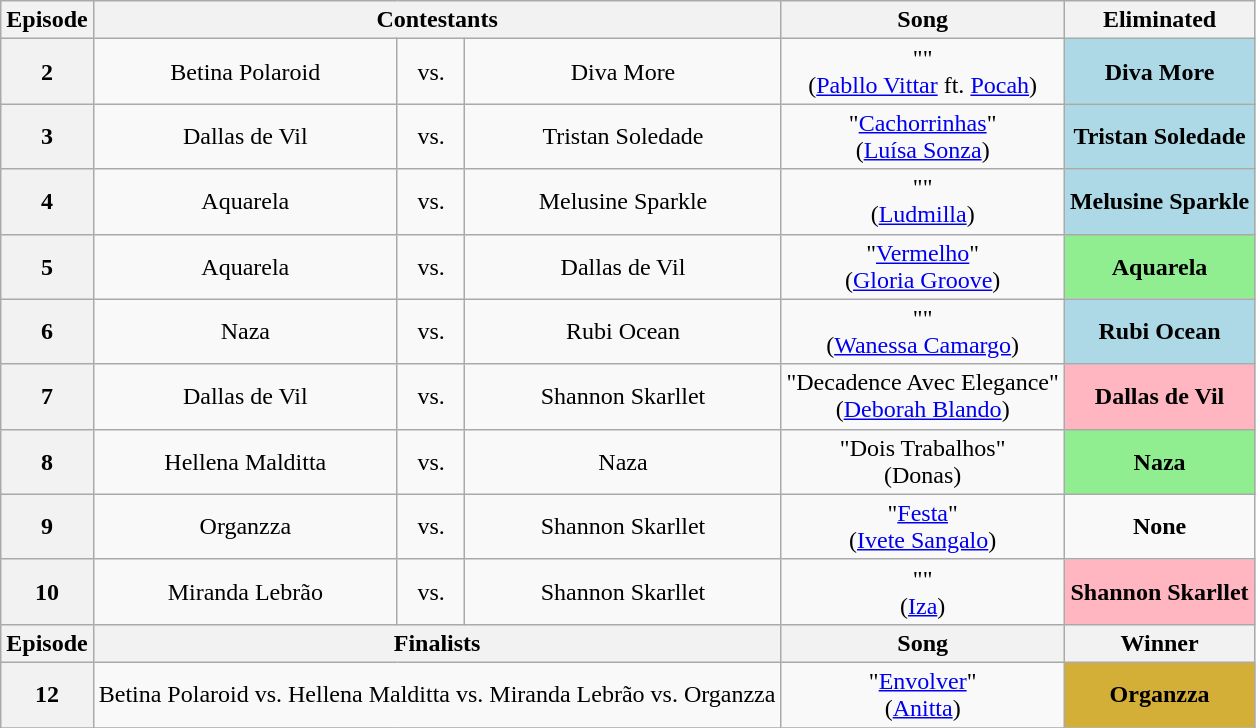<table class="wikitable" style="text-align:center">
<tr>
<th scope="col">Episode</th>
<th scope="col" colspan="3">Contestants</th>
<th scope="col">Song</th>
<th scope="col">Eliminated</th>
</tr>
<tr>
<th scope="row">2</th>
<td nowrap>Betina Polaroid</td>
<td>vs.</td>
<td>Diva More</td>
<td>""<br>(<a href='#'>Pabllo Vittar</a> ft. <a href='#'>Pocah</a>)</td>
<td bgcolor="lightblue"><strong>Diva More</strong></td>
</tr>
<tr>
<th scope="row">3</th>
<td>Dallas de Vil</td>
<td>vs.</td>
<td>Tristan Soledade</td>
<td>"<a href='#'>Cachorrinhas</a>"<br>(<a href='#'>Luísa Sonza</a>)</td>
<td bgcolor="lightblue"><strong>Tristan Soledade</strong></td>
</tr>
<tr>
<th scope="row">4</th>
<td>Aquarela</td>
<td>vs.</td>
<td nowrap>Melusine Sparkle</td>
<td>""<br>(<a href='#'>Ludmilla</a>)</td>
<td bgcolor="lightblue" nowrap><strong>Melusine Sparkle</strong></td>
</tr>
<tr>
<th scope="row">5</th>
<td>Aquarela</td>
<td>vs.</td>
<td nowrap>Dallas de Vil</td>
<td>"<a href='#'>Vermelho</a>"<br>(<a href='#'>Gloria Groove</a>)</td>
<td bgcolor="lightgreen"><strong>Aquarela</strong></td>
</tr>
<tr>
<th scope="row">6</th>
<td>Naza</td>
<td>vs.</td>
<td>Rubi Ocean</td>
<td>""<br>(<a href='#'>Wanessa Camargo</a>)</td>
<td bgcolor="lightblue"><strong>Rubi Ocean</strong></td>
</tr>
<tr>
<th scope="row">7</th>
<td>Dallas de Vil</td>
<td>vs.</td>
<td>Shannon Skarllet</td>
<td nowrap>"Decadence Avec Elegance"<br>(<a href='#'>Deborah Blando</a>)</td>
<td bgcolor="lightpink"><strong>Dallas de Vil</strong></td>
</tr>
<tr>
<th scope="row">8</th>
<td nowrap>Hellena Malditta</td>
<td>vs.</td>
<td>Naza</td>
<td>"Dois Trabalhos"<br>(Donas)</td>
<td bgcolor="lightgreen"><strong>Naza</strong></td>
</tr>
<tr>
<th scope="row">9</th>
<td>Organzza</td>
<td>vs.</td>
<td>Shannon Skarllet</td>
<td>"<a href='#'>Festa</a>"<br>(<a href='#'>Ivete Sangalo</a>)</td>
<td><strong>None</strong></td>
</tr>
<tr>
<th scope="row">10</th>
<td>Miranda Lebrão</td>
<td>vs.</td>
<td>Shannon Skarllet</td>
<td>""<br>(<a href='#'>Iza</a>)</td>
<td bgcolor="lightpink"><strong>Shannon Skarllet</strong></td>
</tr>
<tr>
<th scope="col">Episode</th>
<th scope="col" colspan="3">Finalists</th>
<th scope="col">Song</th>
<th scope="col">Winner</th>
</tr>
<tr>
<th scope="row">12</th>
<td colspan="3">Betina Polaroid vs. Hellena Malditta vs. Miranda Lebrão vs. Organzza</td>
<td>"<a href='#'>Envolver</a>"<br>(<a href='#'>Anitta</a>)</td>
<td bgcolor="#D4AF37"><strong>Organzza</strong></td>
</tr>
<tr>
</tr>
</table>
